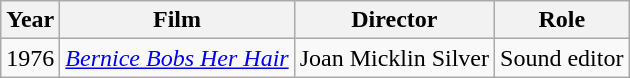<table class="wikitable">
<tr>
<th>Year</th>
<th>Film</th>
<th>Director</th>
<th>Role</th>
</tr>
<tr>
<td>1976</td>
<td><em><a href='#'>Bernice Bobs Her Hair</a></em></td>
<td>Joan Micklin Silver</td>
<td>Sound editor</td>
</tr>
</table>
